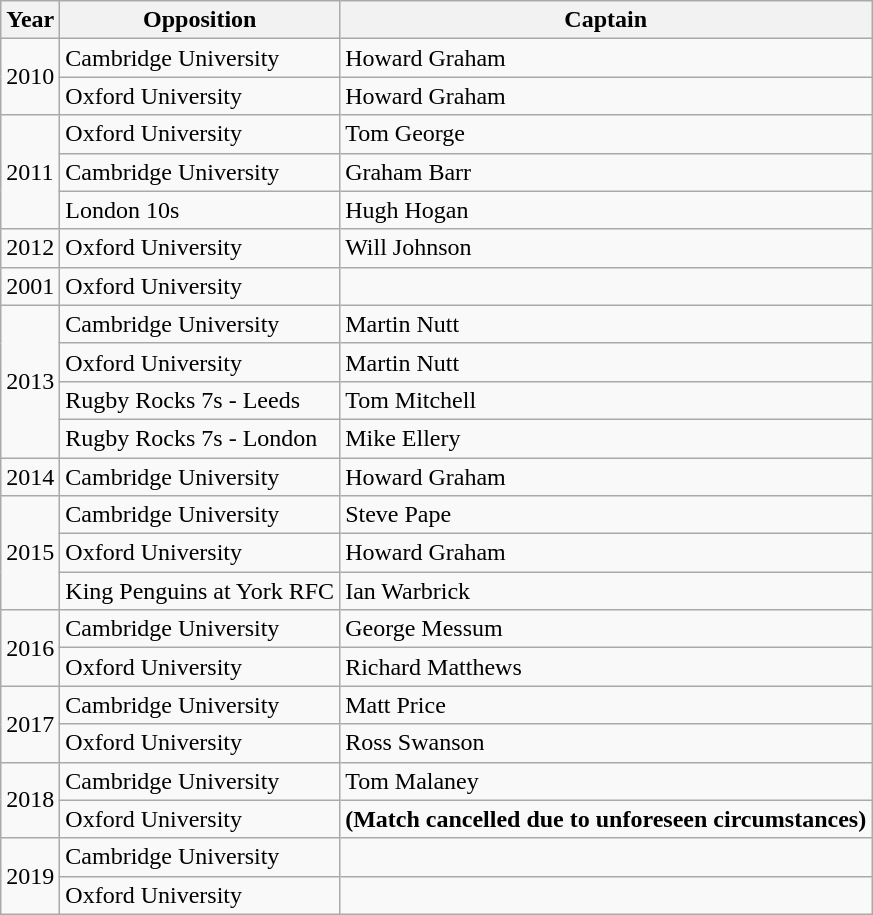<table class="wikitable">
<tr>
<th>Year</th>
<th>Opposition</th>
<th>Captain</th>
</tr>
<tr>
<td rowspan=2>2010</td>
<td>Cambridge University</td>
<td>Howard Graham </td>
</tr>
<tr>
<td>Oxford University</td>
<td>Howard Graham </td>
</tr>
<tr>
<td rowspan=3>2011</td>
<td>Oxford University</td>
<td>Tom George </td>
</tr>
<tr>
<td>Cambridge University</td>
<td>Graham Barr </td>
</tr>
<tr>
<td>London 10s</td>
<td>Hugh Hogan </td>
</tr>
<tr>
<td>2012</td>
<td>Oxford University</td>
<td>Will Johnson </td>
</tr>
<tr>
<td>2001</td>
<td>Oxford University</td>
<td></td>
</tr>
<tr>
<td rowspan=4>2013</td>
<td>Cambridge University</td>
<td>Martin Nutt </td>
</tr>
<tr>
<td>Oxford University</td>
<td>Martin Nutt </td>
</tr>
<tr>
<td>Rugby Rocks 7s - Leeds</td>
<td>Tom Mitchell </td>
</tr>
<tr>
<td>Rugby Rocks 7s - London</td>
<td>Mike Ellery </td>
</tr>
<tr>
<td>2014</td>
<td>Cambridge University</td>
<td>Howard Graham </td>
</tr>
<tr>
<td rowspan=3>2015</td>
<td>Cambridge University</td>
<td>Steve Pape </td>
</tr>
<tr>
<td>Oxford University</td>
<td>Howard Graham </td>
</tr>
<tr>
<td>King Penguins at York RFC</td>
<td>Ian Warbrick </td>
</tr>
<tr>
<td rowspan=2>2016</td>
<td>Cambridge University</td>
<td>George Messum </td>
</tr>
<tr>
<td>Oxford University</td>
<td>Richard Matthews </td>
</tr>
<tr>
<td rowspan=2>2017</td>
<td>Cambridge University</td>
<td>Matt Price </td>
</tr>
<tr>
<td>Oxford University</td>
<td>Ross Swanson </td>
</tr>
<tr>
<td rowspan=2>2018</td>
<td>Cambridge University</td>
<td>Tom Malaney </td>
</tr>
<tr>
<td>Oxford University</td>
<td><strong>(Match cancelled due to unforeseen circumstances)</strong></td>
</tr>
<tr>
<td rowspan=2>2019</td>
<td>Cambridge University</td>
<td></td>
</tr>
<tr>
<td>Oxford University</td>
<td></td>
</tr>
</table>
